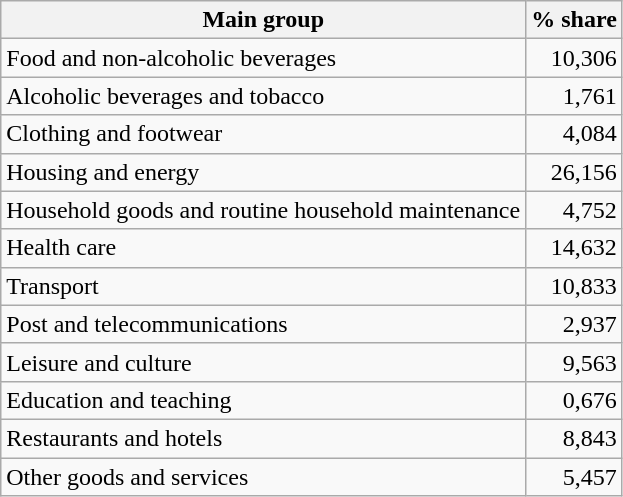<table class="wikitable">
<tr>
<th align="center">Main group</th>
<th align="right">% share</th>
</tr>
<tr>
<td>Food and non-alcoholic beverages</td>
<td align="right">10,306</td>
</tr>
<tr>
<td>Alcoholic beverages and tobacco</td>
<td align="right">1,761</td>
</tr>
<tr>
<td>Clothing and footwear</td>
<td align="right">4,084</td>
</tr>
<tr>
<td>Housing and energy</td>
<td align="right">26,156</td>
</tr>
<tr>
<td>Household goods and routine household maintenance</td>
<td align="right">4,752</td>
</tr>
<tr>
<td>Health care</td>
<td align="right">14,632</td>
</tr>
<tr>
<td>Transport</td>
<td align="right">10,833</td>
</tr>
<tr>
<td>Post and telecommunications</td>
<td align="right">2,937</td>
</tr>
<tr>
<td>Leisure and culture</td>
<td align="right">9,563</td>
</tr>
<tr>
<td>Education and teaching</td>
<td align="right">0,676</td>
</tr>
<tr>
<td>Restaurants and hotels</td>
<td align="right">8,843</td>
</tr>
<tr>
<td>Other goods and services</td>
<td align="right">5,457</td>
</tr>
</table>
